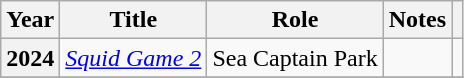<table class="wikitable sortable plainrowheaders">
<tr>
<th scope="col">Year</th>
<th scope="col">Title</th>
<th scope="col">Role</th>
<th scope="col">Notes</th>
<th scope="col" class="unsortable"></th>
</tr>
<tr>
<th scope="row">2024</th>
<td><em><a href='#'>Squid Game 2</a></em></td>
<td>Sea Captain Park</td>
<td></td>
<td></td>
</tr>
<tr>
</tr>
</table>
